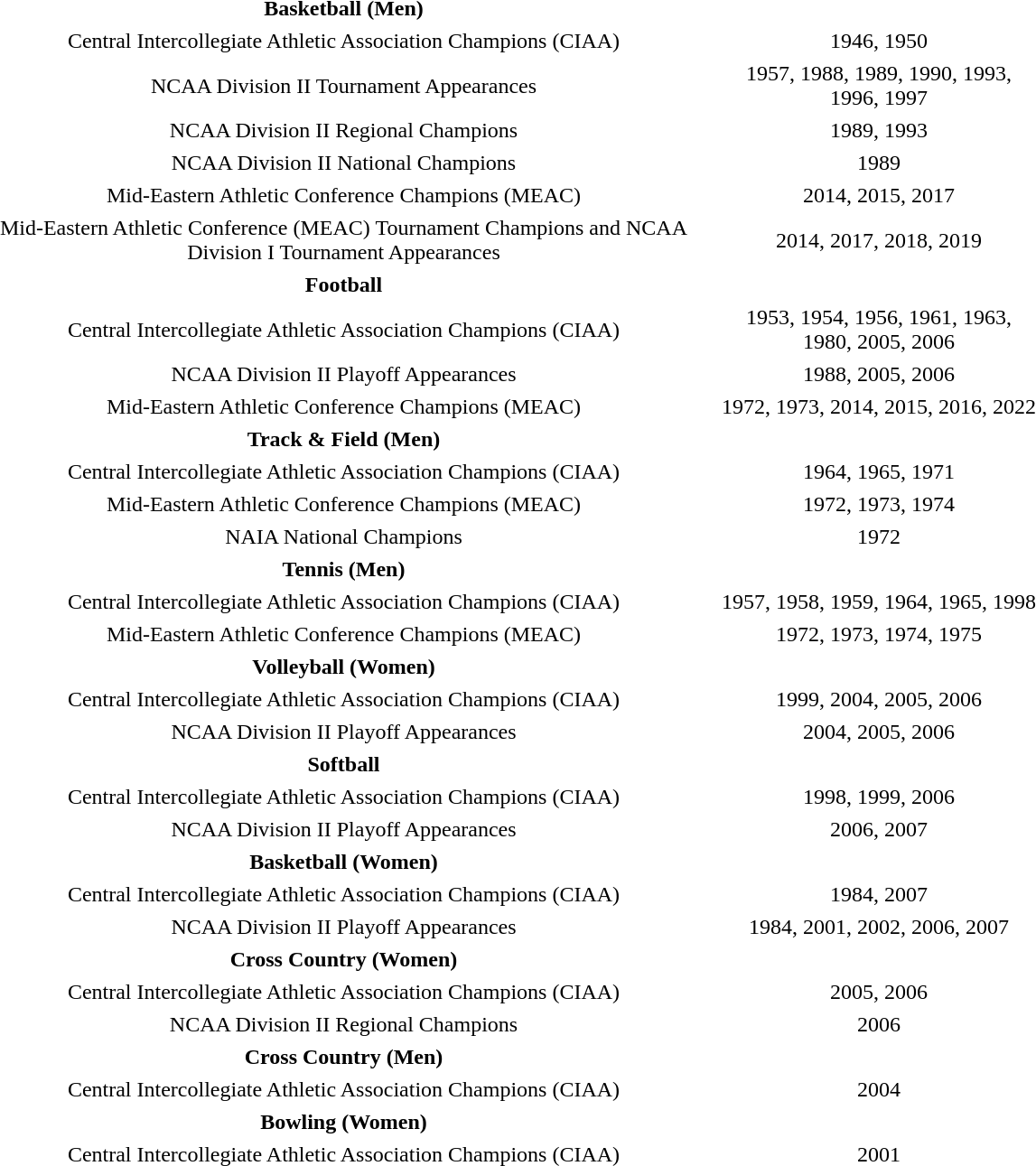<table class="toccolours collapsible" cellspacing="3px" style="width: 50em;  margin: 0 0 1em 1em; text-align:center;">
<tr>
<td><br><table cellpadding="2" cellspacing="2"">
<tr>
<th>Basketball (Men)</th>
</tr>
<tr>
<td>Central Intercollegiate Athletic Association Champions (CIAA)</td>
<td style="width:175pt;">1946, 1950</td>
</tr>
<tr>
<td>NCAA Division II Tournament Appearances</td>
<td>1957, 1988, 1989, 1990, 1993, 1996, 1997</td>
</tr>
<tr>
<td>NCAA Division II Regional Champions</td>
<td>1989, 1993</td>
</tr>
<tr>
<td>NCAA Division II National Champions</td>
<td>1989</td>
</tr>
<tr>
<td>Mid-Eastern Athletic Conference Champions (MEAC)</td>
<td>2014, 2015, 2017</td>
</tr>
<tr>
<td>Mid-Eastern Athletic Conference (MEAC) Tournament Champions and NCAA Division I Tournament Appearances</td>
<td>2014, 2017, 2018, 2019</td>
</tr>
<tr>
<th>Football</th>
</tr>
<tr>
<td>Central Intercollegiate Athletic Association Champions (CIAA)</td>
<td>1953, 1954, 1956, 1961, 1963, 1980, 2005, 2006</td>
</tr>
<tr>
<td>NCAA Division II Playoff Appearances</td>
<td>1988, 2005, 2006</td>
</tr>
<tr>
<td>Mid-Eastern Athletic Conference Champions (MEAC)</td>
<td>1972, 1973, 2014, 2015, 2016, 2022</td>
</tr>
<tr>
<th>Track & Field (Men)</th>
</tr>
<tr>
<td>Central Intercollegiate Athletic Association Champions (CIAA)</td>
<td>1964, 1965, 1971</td>
</tr>
<tr>
<td>Mid-Eastern Athletic Conference Champions (MEAC)</td>
<td>1972, 1973, 1974</td>
</tr>
<tr>
<td>NAIA National Champions</td>
<td>1972</td>
</tr>
<tr>
<th>Tennis (Men)</th>
</tr>
<tr>
<td>Central Intercollegiate Athletic Association Champions (CIAA)</td>
<td>1957, 1958, 1959, 1964, 1965, 1998</td>
</tr>
<tr>
<td>Mid-Eastern Athletic Conference Champions (MEAC)</td>
<td>1972, 1973, 1974, 1975</td>
</tr>
<tr>
<th>Volleyball (Women)</th>
</tr>
<tr>
<td>Central Intercollegiate Athletic Association Champions (CIAA)</td>
<td>1999, 2004, 2005, 2006</td>
</tr>
<tr>
<td>NCAA Division II Playoff Appearances</td>
<td>2004, 2005, 2006</td>
</tr>
<tr>
<th>Softball</th>
</tr>
<tr>
<td>Central Intercollegiate Athletic Association Champions (CIAA)</td>
<td>1998, 1999, 2006</td>
</tr>
<tr>
<td>NCAA Division II Playoff Appearances</td>
<td>2006, 2007</td>
</tr>
<tr>
<th>Basketball (Women)</th>
</tr>
<tr>
<td>Central Intercollegiate Athletic Association Champions (CIAA)</td>
<td>1984, 2007</td>
</tr>
<tr>
<td>NCAA Division II Playoff Appearances</td>
<td>1984, 2001, 2002, 2006, 2007</td>
</tr>
<tr>
<th>Cross Country (Women)</th>
</tr>
<tr>
<td>Central Intercollegiate Athletic Association Champions (CIAA)</td>
<td>2005, 2006</td>
</tr>
<tr>
<td>NCAA Division II Regional Champions</td>
<td>2006</td>
</tr>
<tr>
<th>Cross Country (Men)</th>
</tr>
<tr>
<td>Central Intercollegiate Athletic Association Champions (CIAA)</td>
<td>2004</td>
</tr>
<tr>
<th>Bowling (Women)</th>
</tr>
<tr>
<td>Central Intercollegiate Athletic Association Champions (CIAA)</td>
<td>2001</td>
</tr>
</table>
</td>
</tr>
</table>
